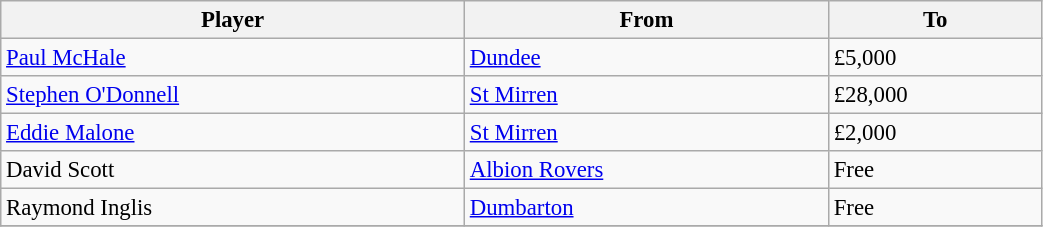<table class="wikitable" style="text-align:center; font-size:95%;width:55%; text-align:left">
<tr>
<th><strong>Player</strong></th>
<th><strong>From</strong></th>
<th><strong>To</strong></th>
</tr>
<tr --->
<td> <a href='#'>Paul McHale</a></td>
<td><a href='#'>Dundee</a></td>
<td>£5,000</td>
</tr>
<tr --->
<td> <a href='#'>Stephen O'Donnell</a></td>
<td><a href='#'>St Mirren</a></td>
<td>£28,000</td>
</tr>
<tr --->
<td> <a href='#'>Eddie Malone</a></td>
<td><a href='#'>St Mirren</a></td>
<td>£2,000</td>
</tr>
<tr --->
<td> David Scott</td>
<td><a href='#'>Albion Rovers</a></td>
<td>Free</td>
</tr>
<tr --->
<td> Raymond Inglis</td>
<td><a href='#'>Dumbarton</a></td>
<td>Free</td>
</tr>
<tr --->
</tr>
</table>
